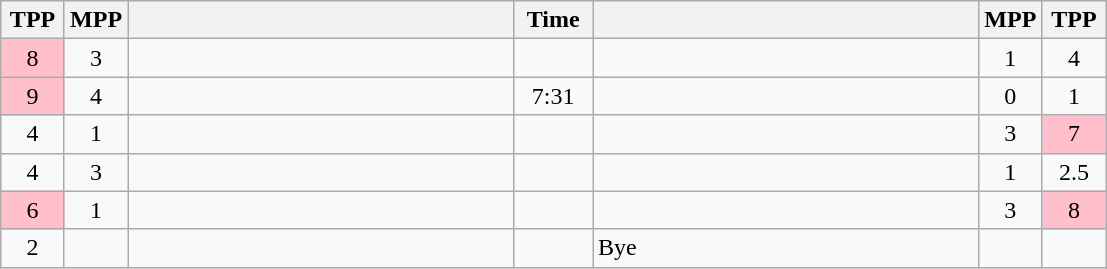<table class="wikitable" style="text-align: center;" |>
<tr>
<th width="35">TPP</th>
<th width="35">MPP</th>
<th width="250"></th>
<th width="45">Time</th>
<th width="250"></th>
<th width="35">MPP</th>
<th width="35">TPP</th>
</tr>
<tr>
<td bgcolor=pink>8</td>
<td>3</td>
<td style="text-align:left;"></td>
<td></td>
<td style="text-align:left;"><strong></strong></td>
<td>1</td>
<td>4</td>
</tr>
<tr>
<td bgcolor=pink>9</td>
<td>4</td>
<td style="text-align:left;"></td>
<td>7:31</td>
<td style="text-align:left;"><strong></strong></td>
<td>0</td>
<td>1</td>
</tr>
<tr>
<td>4</td>
<td>1</td>
<td style="text-align:left;"><strong></strong></td>
<td></td>
<td style="text-align:left;"></td>
<td>3</td>
<td bgcolor=pink>7</td>
</tr>
<tr>
<td>4</td>
<td>3</td>
<td style="text-align:left;"></td>
<td></td>
<td style="text-align:left;"><strong></strong></td>
<td>1</td>
<td>2.5</td>
</tr>
<tr>
<td bgcolor=pink>6</td>
<td>1</td>
<td style="text-align:left;"><strong></strong></td>
<td></td>
<td style="text-align:left;"></td>
<td>3</td>
<td bgcolor=pink>8</td>
</tr>
<tr>
<td>2</td>
<td></td>
<td style="text-align:left;"><strong></strong></td>
<td></td>
<td style="text-align:left;">Bye</td>
<td></td>
<td></td>
</tr>
</table>
